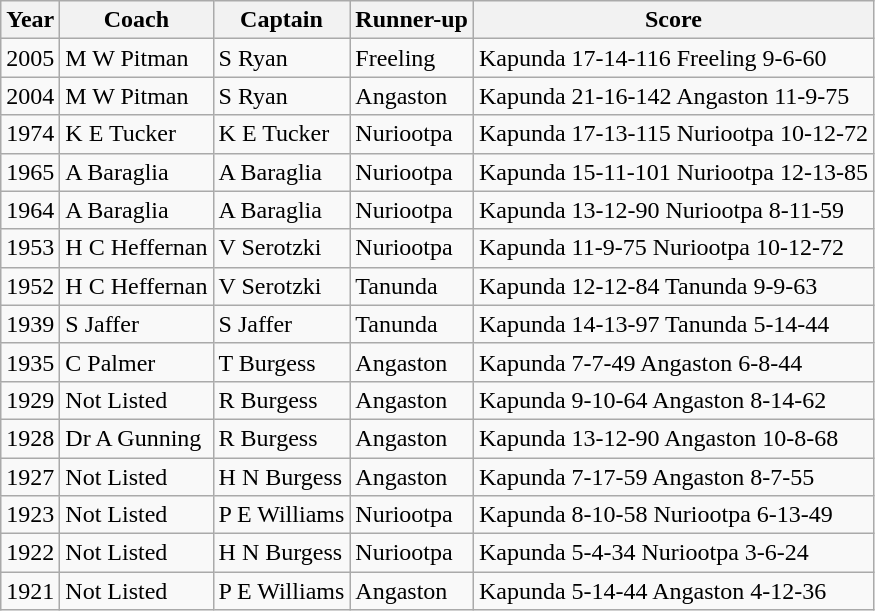<table class="wikitable">
<tr>
<th>Year</th>
<th>Coach</th>
<th>Captain</th>
<th>Runner-up</th>
<th>Score</th>
</tr>
<tr>
<td>2005</td>
<td>M W Pitman</td>
<td>S Ryan</td>
<td>Freeling</td>
<td>Kapunda 17-14-116 Freeling 9-6-60</td>
</tr>
<tr>
<td>2004</td>
<td>M W Pitman</td>
<td>S Ryan</td>
<td>Angaston</td>
<td>Kapunda 21-16-142 Angaston 11-9-75</td>
</tr>
<tr>
<td>1974</td>
<td>K E Tucker</td>
<td>K E Tucker</td>
<td>Nuriootpa</td>
<td>Kapunda 17-13-115 Nuriootpa 10-12-72</td>
</tr>
<tr>
<td>1965</td>
<td>A Baraglia</td>
<td>A Baraglia</td>
<td>Nuriootpa</td>
<td>Kapunda 15-11-101 Nuriootpa 12-13-85</td>
</tr>
<tr>
<td>1964</td>
<td>A Baraglia</td>
<td>A Baraglia</td>
<td>Nuriootpa</td>
<td>Kapunda 13-12-90 Nuriootpa 8-11-59</td>
</tr>
<tr>
<td>1953</td>
<td>H C Heffernan</td>
<td>V Serotzki</td>
<td>Nuriootpa</td>
<td>Kapunda 11-9-75 Nuriootpa 10-12-72</td>
</tr>
<tr>
<td>1952</td>
<td>H C Heffernan</td>
<td>V Serotzki</td>
<td>Tanunda</td>
<td>Kapunda 12-12-84 Tanunda 9-9-63</td>
</tr>
<tr>
<td>1939</td>
<td>S Jaffer</td>
<td>S Jaffer</td>
<td>Tanunda</td>
<td>Kapunda 14-13-97 Tanunda 5-14-44</td>
</tr>
<tr>
<td>1935</td>
<td>C Palmer</td>
<td>T Burgess</td>
<td>Angaston</td>
<td>Kapunda 7-7-49 Angaston 6-8-44</td>
</tr>
<tr>
<td>1929</td>
<td>Not Listed</td>
<td>R Burgess</td>
<td>Angaston</td>
<td>Kapunda 9-10-64 Angaston 8-14-62</td>
</tr>
<tr>
<td>1928</td>
<td>Dr A Gunning</td>
<td>R Burgess</td>
<td>Angaston</td>
<td>Kapunda 13-12-90 Angaston 10-8-68</td>
</tr>
<tr>
<td>1927</td>
<td>Not Listed</td>
<td>H N Burgess</td>
<td>Angaston</td>
<td>Kapunda 7-17-59 Angaston 8-7-55</td>
</tr>
<tr>
<td>1923</td>
<td>Not Listed</td>
<td>P E Williams</td>
<td>Nuriootpa</td>
<td>Kapunda 8-10-58 Nuriootpa 6-13-49</td>
</tr>
<tr>
<td>1922</td>
<td>Not Listed</td>
<td>H N Burgess</td>
<td>Nuriootpa</td>
<td>Kapunda 5-4-34 Nuriootpa 3-6-24</td>
</tr>
<tr>
<td>1921</td>
<td>Not Listed</td>
<td>P E Williams</td>
<td>Angaston</td>
<td>Kapunda 5-14-44 Angaston 4-12-36</td>
</tr>
</table>
